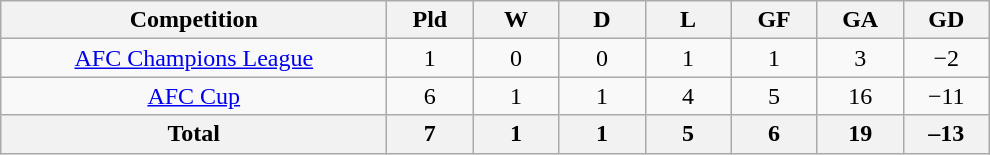<table class="wikitable" style="text-align:center;">
<tr>
<th width="250">Competition</th>
<th width="50">Pld</th>
<th width="50">W</th>
<th width="50">D</th>
<th width="50">L</th>
<th width="50">GF</th>
<th width="50">GA</th>
<th width="50">GD</th>
</tr>
<tr>
<td><a href='#'>AFC Champions League</a></td>
<td>1</td>
<td>0</td>
<td>0</td>
<td>1</td>
<td>1</td>
<td>3</td>
<td>−2</td>
</tr>
<tr>
<td><a href='#'>AFC Cup</a></td>
<td>6</td>
<td>1</td>
<td>1</td>
<td>4</td>
<td>5</td>
<td>16</td>
<td>−11</td>
</tr>
<tr>
<th><strong>Total</strong></th>
<th><strong>7</strong></th>
<th><strong>1</strong></th>
<th><strong>1</strong></th>
<th><strong>5</strong></th>
<th><strong>6</strong></th>
<th><strong>19</strong></th>
<th><strong>–13</strong></th>
</tr>
</table>
